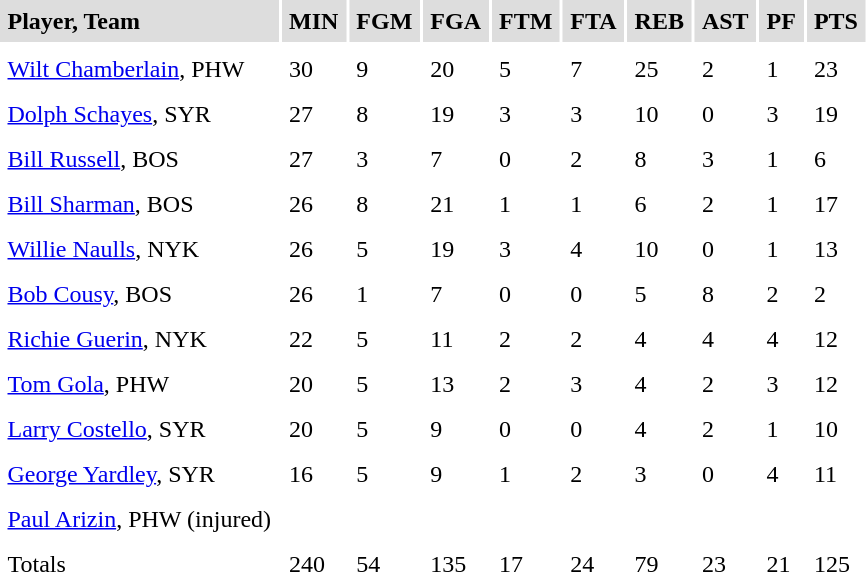<table cellpadding=5>
<tr bgcolor="#dddddd">
<td><strong>Player, Team</strong></td>
<td><strong>MIN</strong></td>
<td><strong>FGM</strong></td>
<td><strong>FGA</strong></td>
<td><strong>FTM</strong></td>
<td><strong>FTA</strong></td>
<td><strong>REB</strong></td>
<td><strong>AST</strong></td>
<td><strong>PF</strong></td>
<td><strong>PTS</strong></td>
</tr>
<tr bgcolor="#eeeeee">
</tr>
<tr>
<td><a href='#'>Wilt Chamberlain</a>, PHW</td>
<td>30</td>
<td>9</td>
<td>20</td>
<td>5</td>
<td>7</td>
<td>25</td>
<td>2</td>
<td>1</td>
<td>23</td>
</tr>
<tr>
<td><a href='#'>Dolph Schayes</a>, SYR</td>
<td>27</td>
<td>8</td>
<td>19</td>
<td>3</td>
<td>3</td>
<td>10</td>
<td>0</td>
<td>3</td>
<td>19</td>
</tr>
<tr>
<td><a href='#'>Bill Russell</a>, BOS</td>
<td>27</td>
<td>3</td>
<td>7</td>
<td>0</td>
<td>2</td>
<td>8</td>
<td>3</td>
<td>1</td>
<td>6</td>
</tr>
<tr>
<td><a href='#'>Bill Sharman</a>, BOS</td>
<td>26</td>
<td>8</td>
<td>21</td>
<td>1</td>
<td>1</td>
<td>6</td>
<td>2</td>
<td>1</td>
<td>17</td>
</tr>
<tr>
<td><a href='#'>Willie Naulls</a>, NYK</td>
<td>26</td>
<td>5</td>
<td>19</td>
<td>3</td>
<td>4</td>
<td>10</td>
<td>0</td>
<td>1</td>
<td>13</td>
</tr>
<tr>
<td><a href='#'>Bob Cousy</a>, BOS</td>
<td>26</td>
<td>1</td>
<td>7</td>
<td>0</td>
<td>0</td>
<td>5</td>
<td>8</td>
<td>2</td>
<td>2</td>
</tr>
<tr>
<td><a href='#'>Richie Guerin</a>, NYK</td>
<td>22</td>
<td>5</td>
<td>11</td>
<td>2</td>
<td>2</td>
<td>4</td>
<td>4</td>
<td>4</td>
<td>12</td>
</tr>
<tr>
<td><a href='#'>Tom Gola</a>, PHW</td>
<td>20</td>
<td>5</td>
<td>13</td>
<td>2</td>
<td>3</td>
<td>4</td>
<td>2</td>
<td>3</td>
<td>12</td>
</tr>
<tr>
<td><a href='#'>Larry Costello</a>, SYR</td>
<td>20</td>
<td>5</td>
<td>9</td>
<td>0</td>
<td>0</td>
<td>4</td>
<td>2</td>
<td>1</td>
<td>10</td>
</tr>
<tr>
<td><a href='#'>George Yardley</a>, SYR</td>
<td>16</td>
<td>5</td>
<td>9</td>
<td>1</td>
<td>2</td>
<td>3</td>
<td>0</td>
<td>4</td>
<td>11</td>
</tr>
<tr>
<td><a href='#'>Paul Arizin</a>, PHW (injured)</td>
</tr>
<tr>
<td>Totals</td>
<td>240</td>
<td>54</td>
<td>135</td>
<td>17</td>
<td>24</td>
<td>79</td>
<td>23</td>
<td>21</td>
<td>125</td>
</tr>
<tr>
</tr>
</table>
